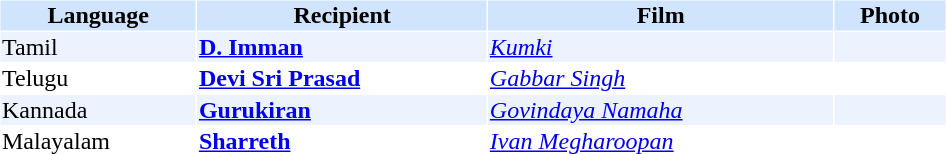<table cellspacing="1" cellpadding="1" border="0" style="width:50%;">
<tr style="background:#d1e4fd;">
<th>Language</th>
<th>Recipient</th>
<th>Film</th>
<th>Photo</th>
</tr>
<tr style="background:#edf3fe;">
<td>Tamil</td>
<td><strong><a href='#'>D. Imman</a></strong></td>
<td><em><a href='#'>Kumki</a></em></td>
<td></td>
</tr>
<tr>
<td>Telugu</td>
<td><strong><a href='#'>Devi Sri Prasad</a></strong></td>
<td><em><a href='#'>Gabbar Singh</a></em></td>
<td></td>
</tr>
<tr style="background:#edf3fe;">
<td>Kannada</td>
<td><strong><a href='#'>Gurukiran</a></strong></td>
<td><em><a href='#'>Govindaya Namaha</a></em></td>
<td></td>
</tr>
<tr>
<td>Malayalam</td>
<td><strong><a href='#'>Sharreth</a></strong></td>
<td><em><a href='#'>Ivan Megharoopan</a></em></td>
<td></td>
</tr>
</table>
